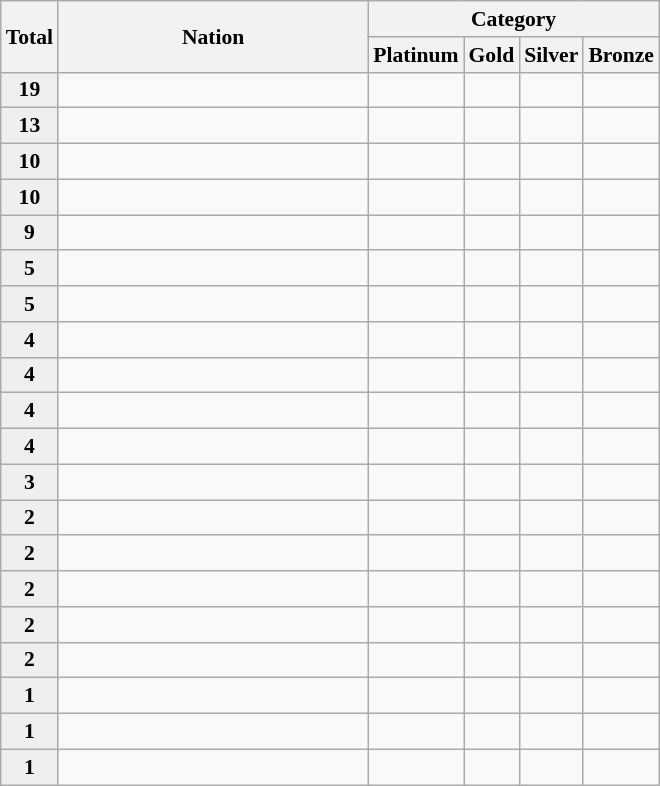<table class="sortable wikitable" style="font-size:90%">
<tr>
<th width="30" rowspan="2">Total</th>
<th width="200" rowspan="2">Nation</th>
<th colspan="9">Category</th>
</tr>
<tr>
<th>Platinum</th>
<th>Gold</th>
<th>Silver</th>
<th>Bronze</th>
</tr>
<tr align="center">
<td style="background:#efefef;"><strong>19</strong></td>
<td align="left"></td>
<td> <small> </small></td>
<td> <small> </small></td>
<td> <small>          </small></td>
<td> <small>     </small></td>
</tr>
<tr align="center">
<td style="background:#efefef;"><strong>13</strong></td>
<td align="left"></td>
<td> <small> </small></td>
<td> <small></small></td>
<td> <small>      </small></td>
<td> <small>    </small></td>
</tr>
<tr align="center">
<td style="background:#efefef;"><strong>10</strong></td>
<td align="left"></td>
<td> <small></small></td>
<td> <small> </small></td>
<td> <small>     </small></td>
<td> <small></small></td>
</tr>
<tr align="center">
<td style="background:#efefef;"><strong>10</strong></td>
<td align="left"></td>
<td> <small> </small></td>
<td> <small></small></td>
<td> <small> </small></td>
<td> <small>      </small></td>
</tr>
<tr align="center">
<td style="background:#efefef;"><strong>9</strong></td>
<td align="left"></td>
<td> <small> </small></td>
<td> <small> </small></td>
<td> <small>    </small></td>
<td> <small>   </small></td>
</tr>
<tr align="center">
<td style="background:#efefef;"><strong>5</strong></td>
<td align="left"></td>
<td> <small> </small></td>
<td> <small> </small></td>
<td> <small></small></td>
<td> <small>   </small></td>
</tr>
<tr align="center">
<td style="background:#efefef;"><strong>5</strong></td>
<td align="left"></td>
<td> <small> </small></td>
<td> <small> </small></td>
<td> <small> </small></td>
<td> <small>    </small></td>
</tr>
<tr align="center">
<td style="background:#efefef;"><strong>4</strong></td>
<td align="left"></td>
<td> <small> </small></td>
<td> <small> </small></td>
<td> <small>   </small></td>
<td> <small> </small></td>
</tr>
<tr align="center">
<td style="background:#efefef;"><strong>4</strong></td>
<td align="left"></td>
<td> <small> </small></td>
<td> <small> </small></td>
<td> <small></small></td>
<td> <small>  </small></td>
</tr>
<tr align="center">
<td style="background:#efefef;"><strong>4</strong></td>
<td align="left"></td>
<td> <small> </small></td>
<td> <small> </small></td>
<td> <small></small></td>
<td> <small>  </small></td>
</tr>
<tr align="center">
<td style="background:#efefef;"><strong>4</strong></td>
<td align="left"></td>
<td> <small> </small></td>
<td> <small> </small></td>
<td> <small> </small></td>
<td> <small>   </small></td>
</tr>
<tr align="center">
<td style="background:#efefef;"><strong>3</strong></td>
<td align="left"></td>
<td> <small> </small></td>
<td> <small> </small></td>
<td> <small></small></td>
<td> <small> </small></td>
</tr>
<tr align="center">
<td style="background:#efefef;"><strong>2</strong></td>
<td align="left"></td>
<td> <small> </small></td>
<td> <small> </small></td>
<td> <small> </small></td>
<td> <small> </small></td>
</tr>
<tr align="center">
<td style="background:#efefef;"><strong>2</strong></td>
<td align="left"></td>
<td> <small> </small></td>
<td> <small> </small></td>
<td> <small></small></td>
<td> <small></small></td>
</tr>
<tr align="center">
<td style="background:#efefef;"><strong>2</strong></td>
<td align="left"></td>
<td> <small> </small></td>
<td> <small> </small></td>
<td> <small> </small></td>
<td> <small> </small></td>
</tr>
<tr align="center">
<td style="background:#efefef;"><strong>2</strong></td>
<td align="left"></td>
<td> <small> </small></td>
<td> <small> </small></td>
<td> <small> </small></td>
<td> <small> </small></td>
</tr>
<tr align="center">
<td style="background:#efefef;"><strong>2</strong></td>
<td align="left"></td>
<td> <small> </small></td>
<td> <small> </small></td>
<td> <small> </small></td>
<td> <small> </small></td>
</tr>
<tr align="center">
<td style="background:#efefef;"><strong>1</strong></td>
<td align="left"></td>
<td> <small> </small></td>
<td> <small> </small></td>
<td> <small></small></td>
<td> <small> </small></td>
</tr>
<tr align="center">
<td style="background:#efefef;"><strong>1</strong></td>
<td align="left"></td>
<td> <small> </small></td>
<td> <small> </small></td>
<td> <small> </small></td>
<td> <small></small></td>
</tr>
<tr align="center">
<td style="background:#efefef;"><strong>1</strong></td>
<td align="left"></td>
<td> <small> </small></td>
<td> <small> </small></td>
<td> <small> </small></td>
<td> <small></small></td>
</tr>
</table>
